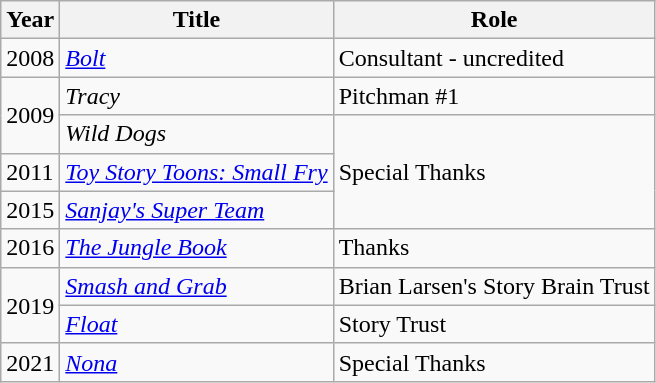<table class="wikitable">
<tr>
<th>Year</th>
<th>Title</th>
<th>Role</th>
</tr>
<tr>
<td>2008</td>
<td><em><a href='#'>Bolt</a></em></td>
<td>Consultant - uncredited</td>
</tr>
<tr>
<td rowspan=2>2009</td>
<td><em>Tracy</em></td>
<td>Pitchman #1</td>
</tr>
<tr>
<td><em>Wild Dogs</em></td>
<td rowspan="3">Special Thanks</td>
</tr>
<tr>
<td>2011</td>
<td><em><a href='#'>Toy Story Toons: Small Fry</a></em></td>
</tr>
<tr>
<td>2015</td>
<td><em><a href='#'>Sanjay's Super Team</a></em></td>
</tr>
<tr>
<td>2016</td>
<td><em><a href='#'>The Jungle Book</a></em></td>
<td>Thanks</td>
</tr>
<tr>
<td rowspan=2>2019</td>
<td><em><a href='#'>Smash and Grab</a></em></td>
<td>Brian Larsen's Story Brain Trust</td>
</tr>
<tr>
<td><em><a href='#'>Float</a></em></td>
<td>Story Trust</td>
</tr>
<tr>
<td>2021</td>
<td><em><a href='#'>Nona</a></em></td>
<td>Special Thanks</td>
</tr>
</table>
